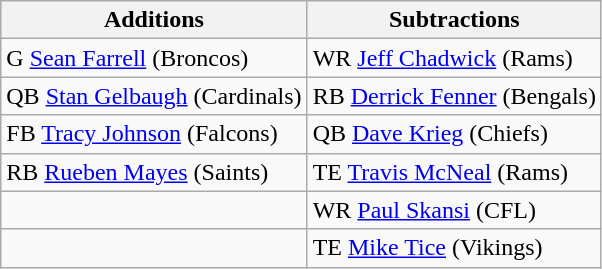<table class="wikitable">
<tr>
<th>Additions</th>
<th>Subtractions</th>
</tr>
<tr>
<td>G <a href='#'>Sean Farrell</a> (Broncos)</td>
<td>WR <a href='#'>Jeff Chadwick</a> (Rams)</td>
</tr>
<tr>
<td>QB <a href='#'>Stan Gelbaugh</a> (Cardinals)</td>
<td>RB <a href='#'>Derrick Fenner</a> (Bengals)</td>
</tr>
<tr>
<td>FB <a href='#'>Tracy Johnson</a> (Falcons)</td>
<td>QB <a href='#'>Dave Krieg</a> (Chiefs)</td>
</tr>
<tr>
<td>RB <a href='#'>Rueben Mayes</a> (Saints)</td>
<td>TE <a href='#'>Travis McNeal</a> (Rams)</td>
</tr>
<tr>
<td></td>
<td>WR <a href='#'>Paul Skansi</a> (CFL)</td>
</tr>
<tr>
<td></td>
<td>TE <a href='#'>Mike Tice</a> (Vikings)</td>
</tr>
</table>
